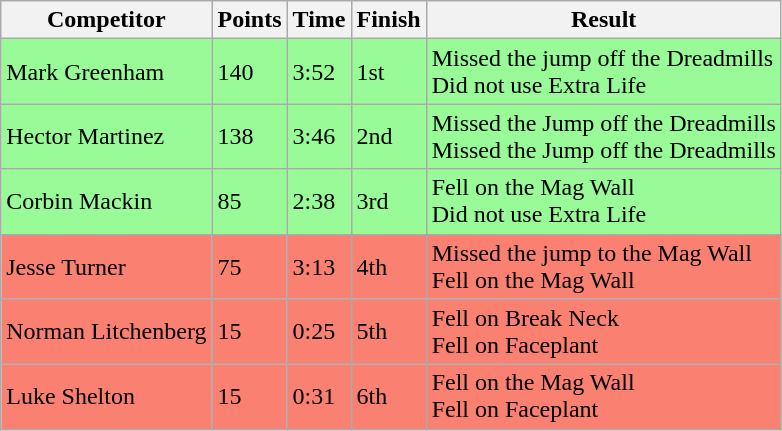<table class="wikitable sortable">
<tr>
<th nowrap="nowrap">Competitor</th>
<th>Points</th>
<th>Time</th>
<th>Finish</th>
<th>Result</th>
</tr>
<tr style="background-color:#98fb98">
<td> Mark Greenham</td>
<td>140</td>
<td>3:52</td>
<td>1st</td>
<td>Missed the jump off the Dreadmills<br>Did not use Extra Life</td>
</tr>
<tr style="background-color:#98fb98">
<td> Hector Martinez</td>
<td>138</td>
<td>3:46</td>
<td>2nd</td>
<td>Missed the Jump off the Dreadmills<br>Missed the Jump off the Dreadmills</td>
</tr>
<tr style="background-color:#98fb98">
<td> Corbin Mackin</td>
<td>85</td>
<td>2:38</td>
<td>3rd</td>
<td>Fell on the Mag Wall<br>Did not use Extra Life</td>
</tr>
<tr style="background-color:#fa8072">
<td> Jesse Turner</td>
<td>75</td>
<td>3:13</td>
<td>4th</td>
<td>Missed the jump to the Mag Wall<br>Fell on the Mag Wall</td>
</tr>
<tr style="background-color:#fa8072">
<td> Norman Litchenberg</td>
<td>15</td>
<td>0:25</td>
<td>5th</td>
<td>Fell on Break Neck<br>Fell on Faceplant</td>
</tr>
<tr style="background-color:#fa8072">
<td> Luke Shelton</td>
<td>15</td>
<td>0:31</td>
<td>6th</td>
<td>Fell on the Mag Wall<br>Fell on Faceplant</td>
</tr>
</table>
